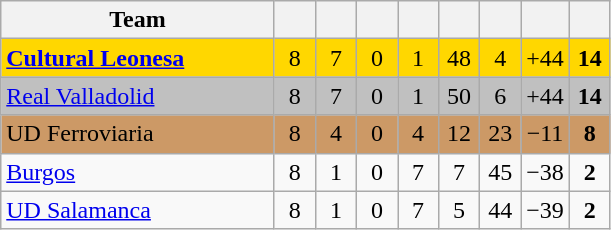<table class="wikitable" style="text-align:center">
<tr>
<th width="175">Team</th>
<th width="20"></th>
<th width="20"></th>
<th width="20"></th>
<th width="20"></th>
<th width="20"></th>
<th width="20"></th>
<th width="20"></th>
<th width="20"></th>
</tr>
<tr bgcolor=gold>
<td align=left><strong><a href='#'>Cultural Leonesa</a></strong></td>
<td>8</td>
<td>7</td>
<td>0</td>
<td>1</td>
<td>48</td>
<td>4</td>
<td>+44</td>
<td><strong>14</strong></td>
</tr>
<tr bgcolor=silver>
<td align=left><a href='#'>Real Valladolid</a></td>
<td>8</td>
<td>7</td>
<td>0</td>
<td>1</td>
<td>50</td>
<td>6</td>
<td>+44</td>
<td><strong>14</strong></td>
</tr>
<tr bgcolor=#cc9966>
<td align=left>UD Ferroviaria</td>
<td>8</td>
<td>4</td>
<td>0</td>
<td>4</td>
<td>12</td>
<td>23</td>
<td>−11</td>
<td><strong>8</strong></td>
</tr>
<tr>
<td align=left><a href='#'>Burgos</a></td>
<td>8</td>
<td>1</td>
<td>0</td>
<td>7</td>
<td>7</td>
<td>45</td>
<td>−38</td>
<td><strong>2</strong></td>
</tr>
<tr>
<td align=left><a href='#'>UD Salamanca</a></td>
<td>8</td>
<td>1</td>
<td>0</td>
<td>7</td>
<td>5</td>
<td>44</td>
<td>−39</td>
<td><strong>2</strong></td>
</tr>
</table>
